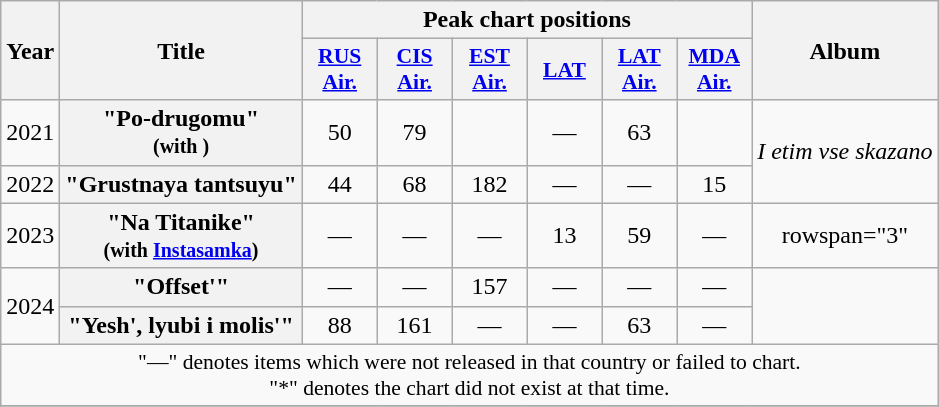<table class="wikitable plainrowheaders" style="text-align:center;" border="1">
<tr>
<th scope="col" rowspan="2">Year</th>
<th scope="col" rowspan="2">Title</th>
<th colspan="6">Peak chart positions</th>
<th rowspan="2">Album</th>
</tr>
<tr>
<th scope="col" style="width:3em;font-size:90%;"><a href='#'>RUS<br>Air.</a><br></th>
<th scope="col" style="width:3em;font-size:90%;"><a href='#'>CIS<br>Air.</a><br></th>
<th scope="col" style="width:3em;font-size:90%;"><a href='#'>EST<br>Air.</a><br></th>
<th scope="col" style="width:3em;font-size:90%;"><a href='#'>LAT</a><br></th>
<th scope="col" style="width:3em;font-size:90%;"><a href='#'>LAT<br>Air.</a><br></th>
<th scope="col" style="width:3em;font-size:90%;"><a href='#'>MDA<br>Air.</a><br></th>
</tr>
<tr>
<td>2021</td>
<th scope="row">"Po-drugomu"<br><small>(with )</small></th>
<td>50</td>
<td>79</td>
<td></td>
<td>—</td>
<td>63</td>
<td></td>
<td rowspan="2"><em>I etim vse skazano</em></td>
</tr>
<tr>
<td>2022</td>
<th scope="row">"Grustnaya tantsuyu"</th>
<td>44</td>
<td>68</td>
<td>182</td>
<td>—</td>
<td>—</td>
<td>15</td>
</tr>
<tr>
<td>2023</td>
<th scope="row">"Na Titanike"<br><small>(with <a href='#'>Instasamka</a>)</small></th>
<td>—</td>
<td>—</td>
<td>—</td>
<td>13</td>
<td>59</td>
<td>—</td>
<td>rowspan="3" </td>
</tr>
<tr>
<td rowspan="2">2024</td>
<th scope="row">"Offset'"</th>
<td>—</td>
<td>—</td>
<td>157</td>
<td>—</td>
<td>—</td>
<td>—</td>
</tr>
<tr>
<th scope="row">"Yesh', lyubi i molis'"</th>
<td>88</td>
<td>161</td>
<td>—</td>
<td>—</td>
<td>63</td>
<td>—</td>
</tr>
<tr>
<td colspan="9" style="font-size:90%;">"—" denotes items which were not released in that country or failed to chart.<br>"*" denotes the chart did not exist at that time.</td>
</tr>
<tr>
</tr>
</table>
